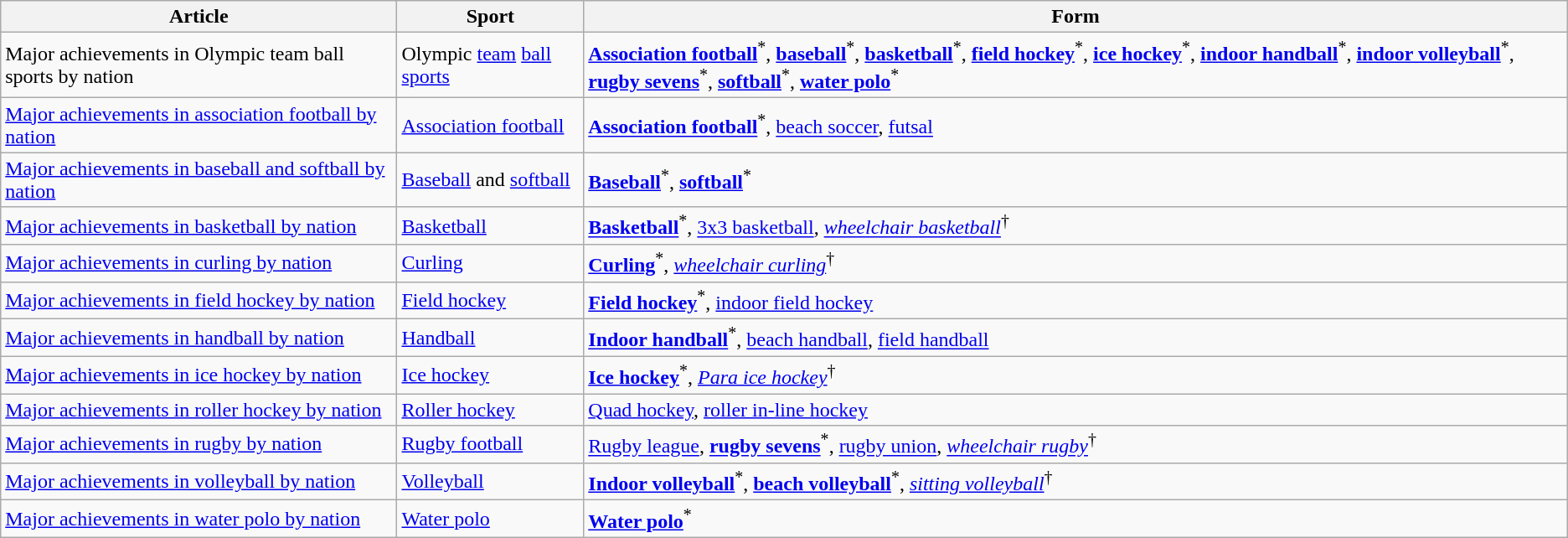<table class="wikitable">
<tr>
<th>Article</th>
<th>Sport</th>
<th>Form</th>
</tr>
<tr>
<td>Major achievements in Olympic team ball sports by nation</td>
<td>Olympic <a href='#'>team</a> <a href='#'>ball sports</a></td>
<td><strong><a href='#'>Association football</a></strong><sup>*</sup>, <strong><a href='#'>baseball</a></strong><sup>*</sup>, <strong><a href='#'>basketball</a></strong><sup>*</sup>, <strong><a href='#'>field hockey</a></strong><sup>*</sup>, <strong><a href='#'>ice hockey</a></strong><sup>*</sup>, <strong><a href='#'>indoor handball</a></strong><sup>*</sup>, <strong><a href='#'>indoor volleyball</a></strong><sup>*</sup>, <strong><a href='#'>rugby sevens</a></strong><sup>*</sup>, <strong><a href='#'>softball</a></strong><sup>*</sup>, <strong><a href='#'>water polo</a></strong><sup>*</sup></td>
</tr>
<tr>
<td><a href='#'>Major achievements in association football by nation</a></td>
<td><a href='#'>Association football</a></td>
<td><strong><a href='#'>Association football</a></strong><sup>*</sup>, <a href='#'>beach soccer</a>, <a href='#'>futsal</a></td>
</tr>
<tr>
<td><a href='#'>Major achievements in baseball and softball by nation</a></td>
<td><a href='#'>Baseball</a> and <a href='#'>softball</a></td>
<td><strong><a href='#'>Baseball</a></strong><sup>*</sup>, <strong><a href='#'>softball</a></strong><sup>*</sup></td>
</tr>
<tr>
<td><a href='#'>Major achievements in basketball by nation</a></td>
<td><a href='#'>Basketball</a></td>
<td><strong><a href='#'>Basketball</a></strong><sup>*</sup>, <a href='#'>3x3 basketball</a>, <em><a href='#'>wheelchair basketball</a></em><sup>†</sup></td>
</tr>
<tr>
<td><a href='#'>Major achievements in curling by nation</a></td>
<td><a href='#'>Curling</a></td>
<td><strong><a href='#'>Curling</a></strong><sup>*</sup>, <em><a href='#'>wheelchair curling</a></em><sup>†</sup></td>
</tr>
<tr>
<td><a href='#'>Major achievements in field hockey by nation</a></td>
<td><a href='#'>Field hockey</a></td>
<td><strong><a href='#'>Field hockey</a></strong><sup>*</sup>, <a href='#'>indoor field hockey</a></td>
</tr>
<tr>
<td><a href='#'>Major achievements in handball by nation</a></td>
<td><a href='#'>Handball</a></td>
<td><strong><a href='#'>Indoor handball</a></strong><sup>*</sup>, <a href='#'>beach handball</a>, <a href='#'>field handball</a></td>
</tr>
<tr>
<td><a href='#'>Major achievements in ice hockey by nation</a></td>
<td><a href='#'>Ice hockey</a></td>
<td><strong><a href='#'>Ice hockey</a></strong><sup>*</sup>, <em><a href='#'>Para ice hockey</a></em><sup>†</sup></td>
</tr>
<tr>
<td><a href='#'>Major achievements in roller hockey by nation</a></td>
<td><a href='#'>Roller hockey</a></td>
<td><a href='#'>Quad hockey</a>, <a href='#'>roller in-line hockey</a></td>
</tr>
<tr>
<td><a href='#'>Major achievements in rugby by nation</a></td>
<td><a href='#'>Rugby football</a></td>
<td><a href='#'>Rugby league</a>, <strong><a href='#'>rugby sevens</a></strong><sup>*</sup>, <a href='#'>rugby union</a>, <em><a href='#'>wheelchair rugby</a></em><sup>†</sup></td>
</tr>
<tr>
<td><a href='#'>Major achievements in volleyball by nation</a></td>
<td><a href='#'>Volleyball</a></td>
<td><strong><a href='#'>Indoor volleyball</a></strong><sup>*</sup>, <strong><a href='#'>beach volleyball</a></strong><sup>*</sup>, <em><a href='#'>sitting volleyball</a></em><sup>†</sup></td>
</tr>
<tr>
<td><a href='#'>Major achievements in water polo by nation</a></td>
<td><a href='#'>Water polo</a></td>
<td><strong><a href='#'>Water polo</a></strong><sup>*</sup></td>
</tr>
</table>
